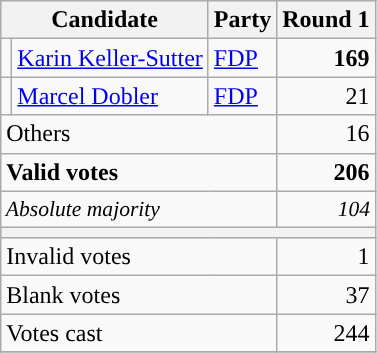<table class="wikitable" style="text-align:right;">
<tr>
<th colspan=2>Candidate</th>
<th>Party</th>
<th>Round 1</th>
</tr>
<tr>
<td style="background-color:"></td>
<td style="text-align:left;"><a href='#'>Karin Keller-Sutter</a></td>
<td style="text-align:left;"><a href='#'>FDP</a></td>
<td><strong>169</strong></td>
</tr>
<tr>
<td style="background-color:"></td>
<td style="text-align:left;"><a href='#'>Marcel Dobler</a></td>
<td style="text-align:left;"><a href='#'>FDP</a></td>
<td>21</td>
</tr>
<tr>
<td colspan=3 style="text-align:left;">Others</td>
<td>16</td>
</tr>
<tr style="font-weight:bold;">
<td colspan=3 style="text-align:left;">Valid votes</td>
<td>206</td>
</tr>
<tr style="font-style:italic; font-size:90%;">
<td colspan=3 style="text-align:left;">Absolute majority</td>
<td>104</td>
</tr>
<tr>
<th colspan=10></th>
</tr>
<tr>
<td colspan=3 style="text-align:left;">Invalid votes</td>
<td>1</td>
</tr>
<tr>
<td colspan=3 style="text-align:left;">Blank votes</td>
<td>37</td>
</tr>
<tr>
<td colspan=3 style="text-align:left;">Votes cast</td>
<td>244</td>
</tr>
<tr>
</tr>
</table>
